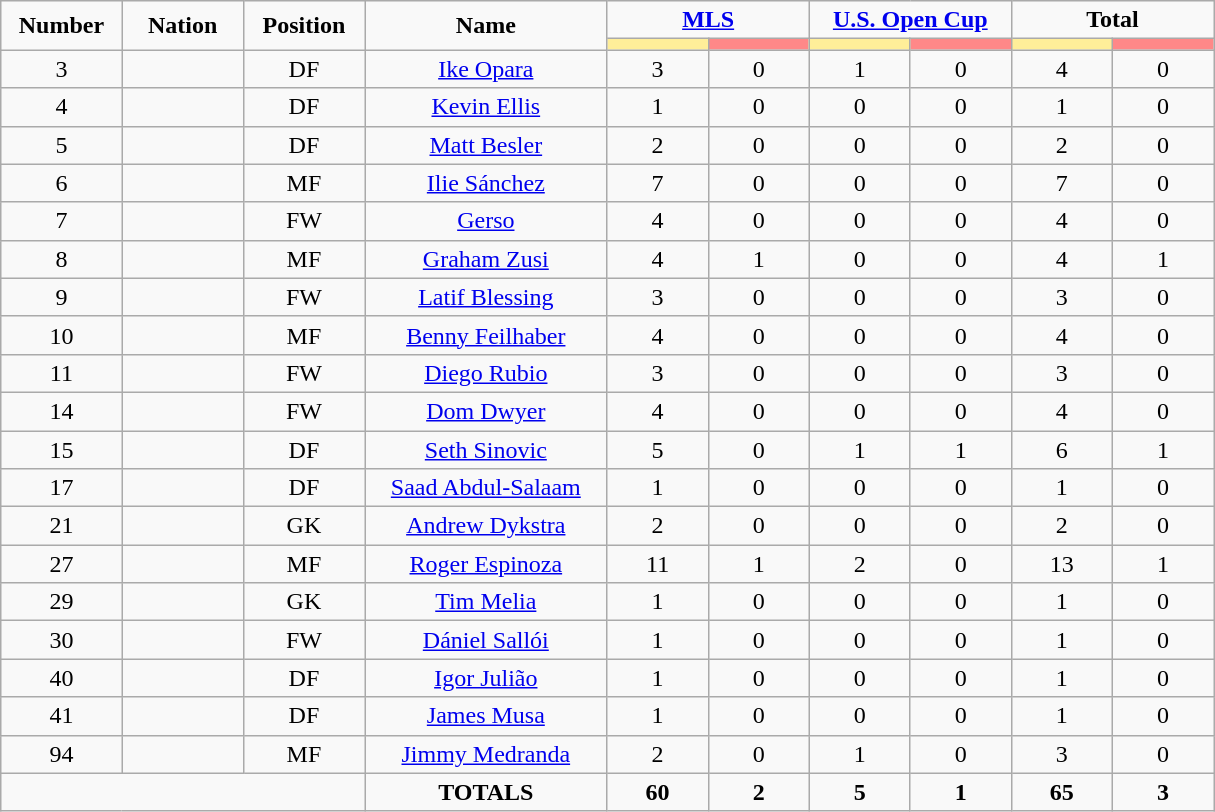<table class="wikitable" style="font-size: 100%; text-align: center;">
<tr>
<td rowspan="2" width="10%" align="center"><strong>Number</strong></td>
<td rowspan="2" width="10%" align="center"><strong>Nation</strong></td>
<td rowspan="2" width="10%" align="center"><strong>Position</strong></td>
<td rowspan="2" width="20%" align="center"><strong>Name</strong></td>
<td colspan="2" align="center"><strong><a href='#'>MLS</a></strong></td>
<td colspan="2" align="center"><strong><a href='#'>U.S. Open Cup</a></strong></td>
<td colspan="2" align="center"><strong>Total</strong></td>
</tr>
<tr>
<th width=60 style="background: #FFEE99"></th>
<th width=60 style="background: #FF8888"></th>
<th width=60 style="background: #FFEE99"></th>
<th width=60 style="background: #FF8888"></th>
<th width=60 style="background: #FFEE99"></th>
<th width=60 style="background: #FF8888"></th>
</tr>
<tr>
<td>3</td>
<td></td>
<td>DF</td>
<td><a href='#'>Ike Opara</a></td>
<td>3</td>
<td>0</td>
<td>1</td>
<td>0</td>
<td>4</td>
<td>0</td>
</tr>
<tr>
<td>4</td>
<td></td>
<td>DF</td>
<td><a href='#'>Kevin Ellis</a></td>
<td>1</td>
<td>0</td>
<td>0</td>
<td>0</td>
<td>1</td>
<td>0</td>
</tr>
<tr>
<td>5</td>
<td></td>
<td>DF</td>
<td><a href='#'>Matt Besler</a></td>
<td>2</td>
<td>0</td>
<td>0</td>
<td>0</td>
<td>2</td>
<td>0</td>
</tr>
<tr>
<td>6</td>
<td></td>
<td>MF</td>
<td><a href='#'>Ilie Sánchez</a></td>
<td>7</td>
<td>0</td>
<td>0</td>
<td>0</td>
<td>7</td>
<td>0</td>
</tr>
<tr>
<td>7</td>
<td></td>
<td>FW</td>
<td><a href='#'>Gerso</a></td>
<td>4</td>
<td>0</td>
<td>0</td>
<td>0</td>
<td>4</td>
<td>0</td>
</tr>
<tr>
<td>8</td>
<td></td>
<td>MF</td>
<td><a href='#'>Graham Zusi</a></td>
<td>4</td>
<td>1</td>
<td>0</td>
<td>0</td>
<td>4</td>
<td>1</td>
</tr>
<tr>
<td>9</td>
<td></td>
<td>FW</td>
<td><a href='#'>Latif Blessing</a></td>
<td>3</td>
<td>0</td>
<td>0</td>
<td>0</td>
<td>3</td>
<td>0</td>
</tr>
<tr>
<td>10</td>
<td></td>
<td>MF</td>
<td><a href='#'>Benny Feilhaber</a></td>
<td>4</td>
<td>0</td>
<td>0</td>
<td>0</td>
<td>4</td>
<td>0</td>
</tr>
<tr>
<td>11</td>
<td></td>
<td>FW</td>
<td><a href='#'>Diego Rubio</a></td>
<td>3</td>
<td>0</td>
<td>0</td>
<td>0</td>
<td>3</td>
<td>0</td>
</tr>
<tr>
<td>14</td>
<td></td>
<td>FW</td>
<td><a href='#'>Dom Dwyer</a></td>
<td>4</td>
<td>0</td>
<td>0</td>
<td>0</td>
<td>4</td>
<td>0</td>
</tr>
<tr>
<td>15</td>
<td></td>
<td>DF</td>
<td><a href='#'>Seth Sinovic</a></td>
<td>5</td>
<td>0</td>
<td>1</td>
<td>1</td>
<td>6</td>
<td>1</td>
</tr>
<tr>
<td>17</td>
<td></td>
<td>DF</td>
<td><a href='#'>Saad Abdul-Salaam</a></td>
<td>1</td>
<td>0</td>
<td>0</td>
<td>0</td>
<td>1</td>
<td>0</td>
</tr>
<tr>
<td>21</td>
<td></td>
<td>GK</td>
<td><a href='#'>Andrew Dykstra</a></td>
<td>2</td>
<td>0</td>
<td>0</td>
<td>0</td>
<td>2</td>
<td>0</td>
</tr>
<tr>
<td>27</td>
<td></td>
<td>MF</td>
<td><a href='#'>Roger Espinoza</a></td>
<td>11</td>
<td>1</td>
<td>2</td>
<td>0</td>
<td>13</td>
<td>1</td>
</tr>
<tr>
<td>29</td>
<td></td>
<td>GK</td>
<td><a href='#'>Tim Melia</a></td>
<td>1</td>
<td>0</td>
<td>0</td>
<td>0</td>
<td>1</td>
<td>0</td>
</tr>
<tr>
<td>30</td>
<td></td>
<td>FW</td>
<td><a href='#'>Dániel Sallói</a></td>
<td>1</td>
<td>0</td>
<td>0</td>
<td>0</td>
<td>1</td>
<td>0</td>
</tr>
<tr>
<td>40</td>
<td></td>
<td>DF</td>
<td><a href='#'>Igor Julião</a></td>
<td>1</td>
<td>0</td>
<td>0</td>
<td>0</td>
<td>1</td>
<td>0</td>
</tr>
<tr>
<td>41</td>
<td></td>
<td>DF</td>
<td><a href='#'>James Musa</a></td>
<td>1</td>
<td>0</td>
<td>0</td>
<td>0</td>
<td>1</td>
<td>0</td>
</tr>
<tr>
<td>94</td>
<td></td>
<td>MF</td>
<td><a href='#'>Jimmy Medranda</a></td>
<td>2</td>
<td>0</td>
<td>1</td>
<td>0</td>
<td>3</td>
<td>0</td>
</tr>
<tr>
<td colspan="3"></td>
<td><strong>TOTALS</strong></td>
<td><strong>60</strong></td>
<td><strong>2</strong></td>
<td><strong>5</strong></td>
<td><strong>1</strong></td>
<td><strong>65</strong></td>
<td><strong>3</strong></td>
</tr>
</table>
